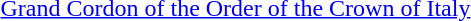<table>
<tr>
<td rowspan=2 style="width:60px; vertical-align:top;"></td>
<td><a href='#'>Grand Cordon of the Order of the Crown of Italy</a></td>
</tr>
<tr>
<td></td>
</tr>
</table>
